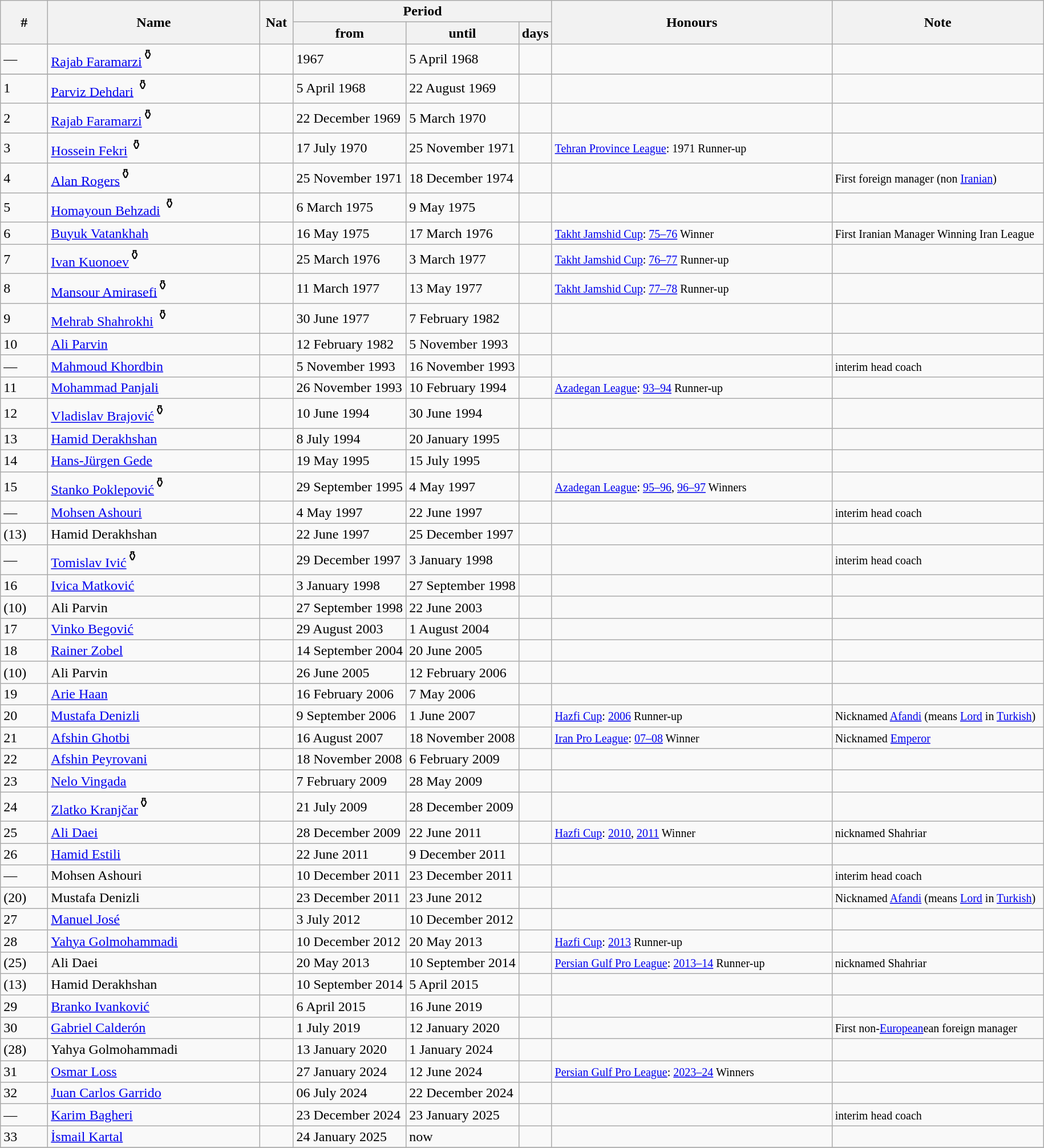<table class="wikitable">
<tr>
<th rowspan="2" style="width:3em">#</th>
<th rowspan="2" style="width:15em">Name</th>
<th rowspan="2" style="width:2em">Nat</th>
<th colspan="3" style="width:16em">Period</th>
<th rowspan="2" style="width:20em">Honours</th>
<th rowspan="2" style="width:15em">Note</th>
</tr>
<tr>
<th>from</th>
<th>until</th>
<th>days</th>
</tr>
<tr>
<td>—</td>
<td><a href='#'>Rajab Faramarzi</a><big><sup>⚱</sup></big></td>
<td></td>
<td>1967</td>
<td>5 April 1968</td>
<td></td>
<td></td>
<td></td>
</tr>
<tr>
</tr>
<tr>
<td>1</td>
<td><a href='#'>Parviz Dehdari</a> <big><sup>⚱</sup></big></td>
<td></td>
<td>5 April 1968</td>
<td>22 August 1969</td>
<td></td>
<td></td>
</tr>
<tr>
<td>2</td>
<td><a href='#'>Rajab Faramarzi</a><big><sup>⚱</sup></big></td>
<td></td>
<td>22 December 1969</td>
<td>5 March 1970</td>
<td></td>
<td></td>
<td></td>
</tr>
<tr>
<td>3</td>
<td><a href='#'>Hossein Fekri</a> <big><sup>⚱</sup></big></td>
<td></td>
<td>17 July 1970</td>
<td>25 November 1971</td>
<td></td>
<td><small><a href='#'>Tehran Province League</a>: 1971 Runner-up</small></td>
<td></td>
</tr>
<tr>
<td>4</td>
<td><a href='#'>Alan Rogers</a><big><sup>⚱</sup></big></td>
<td></td>
<td>25 November 1971</td>
<td>18 December 1974</td>
<td></td>
<td></td>
<td><small>First foreign manager (non <a href='#'>Iranian</a>)</small></td>
</tr>
<tr>
<td>5</td>
<td><a href='#'>Homayoun Behzadi</a> <big><sup>⚱</sup></big></td>
<td></td>
<td>6 March 1975</td>
<td>9 May 1975</td>
<td></td>
<td></td>
<td></td>
</tr>
<tr>
<td>6</td>
<td><a href='#'>Buyuk Vatankhah</a> </td>
<td></td>
<td>16 May 1975</td>
<td>17 March 1976</td>
<td></td>
<td><small> <a href='#'>Takht Jamshid Cup</a>: <a href='#'>75–76</a> Winner </small></td>
<td><small> First Iranian Manager Winning Iran League</small></td>
</tr>
<tr>
<td>7</td>
<td><a href='#'>Ivan Kuonoev</a><big><sup>⚱</sup></big></td>
<td></td>
<td>25 March 1976</td>
<td>3 March 1977</td>
<td></td>
<td><small><a href='#'>Takht Jamshid Cup</a>: <a href='#'>76–77</a> Runner-up</small></td>
<td></td>
</tr>
<tr>
<td>8</td>
<td><a href='#'>Mansour Amirasefi</a><big><sup>⚱</sup></big></td>
<td></td>
<td>11 March 1977</td>
<td>13 May 1977</td>
<td></td>
<td><small><a href='#'>Takht Jamshid Cup</a>: <a href='#'>77–78</a> Runner-up</small></td>
<td></td>
</tr>
<tr>
<td>9</td>
<td><a href='#'>Mehrab Shahrokhi</a> <big><sup>⚱</sup></big></td>
<td></td>
<td>30 June 1977</td>
<td>7 February 1982</td>
<td></td>
<td></td>
<td></td>
</tr>
<tr>
<td>10</td>
<td><a href='#'>Ali Parvin</a> </td>
<td></td>
<td>12 February 1982</td>
<td>5 November 1993</td>
<td></td>
<td></td>
<td></td>
</tr>
<tr>
<td>—</td>
<td><a href='#'>Mahmoud Khordbin</a> </td>
<td></td>
<td>5 November 1993</td>
<td>16 November 1993</td>
<td></td>
<td></td>
<td><small>interim head coach</small></td>
</tr>
<tr>
<td>11</td>
<td><a href='#'>Mohammad Panjali</a> </td>
<td></td>
<td>26 November 1993</td>
<td>10 February 1994</td>
<td></td>
<td><small><a href='#'>Azadegan League</a>: <a href='#'>93–94</a> Runner-up</small></td>
<td></td>
</tr>
<tr>
<td>12</td>
<td><a href='#'>Vladislav Brajović</a><big><sup>⚱</sup></big></td>
<td></td>
<td>10 June 1994</td>
<td>30 June 1994</td>
<td></td>
<td></td>
<td></td>
</tr>
<tr>
<td>13</td>
<td><a href='#'>Hamid Derakhshan</a> </td>
<td></td>
<td>8 July 1994</td>
<td>20 January 1995</td>
<td></td>
<td></td>
<td></td>
</tr>
<tr>
<td>14</td>
<td><a href='#'>Hans-Jürgen Gede</a></td>
<td></td>
<td>19 May 1995</td>
<td>15 July 1995</td>
<td></td>
<td></td>
<td></td>
</tr>
<tr>
<td>15</td>
<td><a href='#'>Stanko Poklepović</a><big><sup>⚱</sup></big></td>
<td></td>
<td>29 September 1995</td>
<td>4 May 1997</td>
<td></td>
<td><small> <a href='#'>Azadegan League</a>: <a href='#'>95–96</a>, <a href='#'>96–97</a> Winners</small></td>
<td></td>
</tr>
<tr>
<td>—</td>
<td><a href='#'>Mohsen Ashouri</a> </td>
<td></td>
<td>4 May 1997</td>
<td>22 June 1997</td>
<td></td>
<td></td>
<td><small>interim head coach</small></td>
</tr>
<tr>
<td>(13)</td>
<td>Hamid Derakhshan </td>
<td></td>
<td>22 June 1997</td>
<td>25 December 1997</td>
<td></td>
<td></td>
<td></td>
</tr>
<tr>
<td>—</td>
<td><a href='#'>Tomislav Ivić</a><big><sup>⚱</sup></big></td>
<td></td>
<td>29 December 1997</td>
<td>3 January 1998</td>
<td></td>
<td></td>
<td><small>interim head coach</small></td>
</tr>
<tr>
<td>16</td>
<td><a href='#'>Ivica Matković</a></td>
<td></td>
<td>3 January 1998</td>
<td>27 September 1998</td>
<td></td>
<td></td>
<td></td>
</tr>
<tr>
<td>(10)</td>
<td>Ali Parvin </td>
<td></td>
<td>27 September 1998</td>
<td>22 June 2003</td>
<td></td>
<td></td>
<td></td>
</tr>
<tr>
<td>17</td>
<td><a href='#'>Vinko Begović</a></td>
<td></td>
<td>29 August 2003</td>
<td>1 August 2004</td>
<td></td>
<td></td>
<td></td>
</tr>
<tr>
<td>18</td>
<td><a href='#'>Rainer Zobel</a></td>
<td></td>
<td>14 September 2004</td>
<td>20 June 2005</td>
<td></td>
<td></td>
<td></td>
</tr>
<tr>
<td>(10)</td>
<td>Ali Parvin </td>
<td></td>
<td>26 June 2005</td>
<td>12 February 2006</td>
<td></td>
<td></td>
<td></td>
</tr>
<tr>
<td>19</td>
<td><a href='#'>Arie Haan</a></td>
<td></td>
<td>16 February 2006</td>
<td>7 May 2006</td>
<td></td>
<td></td>
<td></td>
</tr>
<tr>
<td>20</td>
<td><a href='#'>Mustafa Denizli</a></td>
<td></td>
<td>9 September 2006</td>
<td>1 June 2007</td>
<td></td>
<td><small><a href='#'>Hazfi Cup</a>: <a href='#'>2006</a> Runner-up</small></td>
<td><small> Nicknamed <a href='#'>Afandi</a> (means <a href='#'>Lord</a> in <a href='#'>Turkish</a>)</small></td>
</tr>
<tr>
<td>21</td>
<td><a href='#'>Afshin Ghotbi</a></td>
<td></td>
<td>16 August 2007</td>
<td>18 November 2008</td>
<td></td>
<td><small><a href='#'>Iran Pro League</a>: <a href='#'>07–08</a> Winner</small></td>
<td><small> Nicknamed <a href='#'>Emperor</a></small></td>
</tr>
<tr>
<td>22</td>
<td><a href='#'>Afshin Peyrovani</a> </td>
<td></td>
<td>18 November 2008</td>
<td>6 February 2009</td>
<td></td>
<td></td>
<td></td>
</tr>
<tr>
<td>23</td>
<td><a href='#'>Nelo Vingada</a></td>
<td></td>
<td>7 February 2009</td>
<td>28 May 2009</td>
<td></td>
<td></td>
<td></td>
</tr>
<tr>
<td>24</td>
<td><a href='#'>Zlatko Kranjčar</a><big><sup>⚱</sup></big></td>
<td></td>
<td>21 July 2009</td>
<td>28 December 2009</td>
<td></td>
<td></td>
<td></td>
</tr>
<tr>
<td>25</td>
<td><a href='#'>Ali Daei</a> </td>
<td></td>
<td>28 December 2009</td>
<td>22 June 2011</td>
<td></td>
<td><small><a href='#'>Hazfi Cup</a>: <a href='#'>2010</a>, <a href='#'>2011</a> Winner</small></td>
<td><small>nicknamed Shahriar</small></td>
</tr>
<tr>
<td>26</td>
<td><a href='#'>Hamid Estili</a> </td>
<td></td>
<td>22 June 2011</td>
<td>9 December 2011</td>
<td></td>
<td></td>
<td></td>
</tr>
<tr>
<td>—</td>
<td>Mohsen Ashouri </td>
<td></td>
<td>10 December 2011</td>
<td>23 December 2011</td>
<td></td>
<td></td>
<td><small>interim head coach</small></td>
</tr>
<tr>
<td>(20)</td>
<td>Mustafa Denizli</td>
<td></td>
<td>23 December 2011</td>
<td>23 June 2012</td>
<td></td>
<td></td>
<td><small> Nicknamed <a href='#'>Afandi</a> (means <a href='#'>Lord</a> in <a href='#'>Turkish</a>)</small></td>
</tr>
<tr>
<td>27</td>
<td><a href='#'>Manuel José</a></td>
<td></td>
<td>3 July 2012</td>
<td>10 December 2012</td>
<td></td>
<td></td>
<td></td>
</tr>
<tr>
<td>28</td>
<td><a href='#'>Yahya Golmohammadi</a> </td>
<td></td>
<td>10 December 2012</td>
<td>20 May 2013</td>
<td></td>
<td><small><a href='#'>Hazfi Cup</a>: <a href='#'>2013</a> Runner-up</small></td>
<td></td>
</tr>
<tr>
<td>(25)</td>
<td>Ali Daei </td>
<td></td>
<td>20 May 2013</td>
<td>10 September 2014</td>
<td></td>
<td><small><a href='#'>Persian Gulf Pro League</a>: <a href='#'>2013–14</a> Runner-up</small></td>
<td><small>nicknamed Shahriar</small></td>
</tr>
<tr>
<td>(13)</td>
<td>Hamid Derakhshan </td>
<td></td>
<td>10 September 2014</td>
<td>5 April 2015</td>
<td></td>
<td></td>
<td></td>
</tr>
<tr>
<td>29</td>
<td><a href='#'>Branko Ivanković</a></td>
<td></td>
<td>6 April 2015</td>
<td>16 June 2019</td>
<td></td>
<td></td>
<td></td>
</tr>
<tr>
<td>30</td>
<td><a href='#'>Gabriel Calderón</a></td>
<td></td>
<td>1 July 2019</td>
<td>12 January 2020</td>
<td></td>
<td></td>
<td><small>First non-<a href='#'>European</a>ean foreign manager </small></td>
</tr>
<tr>
<td>(28)</td>
<td>Yahya Golmohammadi </td>
<td></td>
<td>13 January 2020</td>
<td>1 January 2024</td>
<td></td>
<td></td>
<td></td>
</tr>
<tr>
<td>31</td>
<td><a href='#'>Osmar Loss</a></td>
<td></td>
<td>27 January 2024</td>
<td>12 June 2024</td>
<td></td>
<td {{Ubl><small><a href='#'>Persian Gulf Pro League</a>: <a href='#'>2023–24</a> Winners</small></td>
<td></td>
</tr>
<tr>
<td>32</td>
<td><a href='#'>Juan Carlos Garrido</a></td>
<td></td>
<td>06 July 2024</td>
<td>22 December 2024</td>
<td></td>
<td></td>
<td></td>
</tr>
<tr>
<td>—</td>
<td><a href='#'>Karim Bagheri</a> </td>
<td></td>
<td>23 December 2024</td>
<td>23 January 2025</td>
<td></td>
<td></td>
<td><small>interim head coach</small></td>
</tr>
<tr>
<td>33</td>
<td><a href='#'>İsmail Kartal</a></td>
<td></td>
<td>24 January 2025</td>
<td>now</td>
<td></td>
<td></td>
<td></td>
</tr>
<tr>
</tr>
</table>
